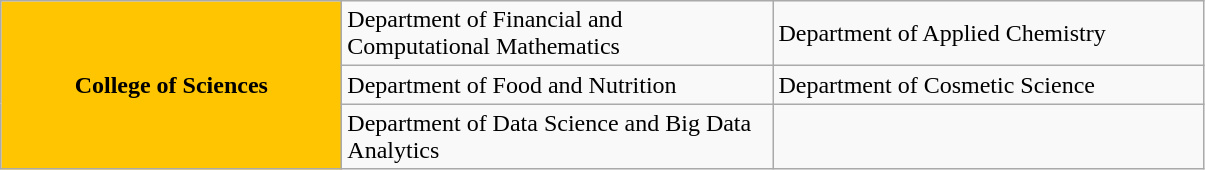<table class="wikitable">
<tr>
<th rowspan="3" width="220" style="background-color: #ffc500;"><span> College of Sciences</span></th>
<td width="280">Department of Financial and Computational Mathematics</td>
<td width="280">Department of Applied Chemistry</td>
</tr>
<tr>
<td width="280">Department of Food and Nutrition</td>
<td width="280">Department of Cosmetic Science</td>
</tr>
<tr>
<td width="280">Department of Data Science and Big Data Analytics</td>
<td width="280"></td>
</tr>
</table>
